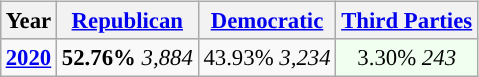<table class="wikitable" style="float:right; font-size:95%;">
<tr bgcolor=lightgrey>
<th>Year</th>
<th><a href='#'>Republican</a></th>
<th><a href='#'>Democratic</a></th>
<th><a href='#'>Third Parties</a></th>
</tr>
<tr>
<td style="text-align:center; "><strong><a href='#'>2020</a></strong></td>
<td style="text-align:center; "><strong>52.76%</strong> <em>3,884</em></td>
<td style="text-align:center; ">43.93% <em>3,234</em></td>
<td style="text-align:center; background:honeyDew;">3.30% <em>243</em></td>
</tr>
</table>
